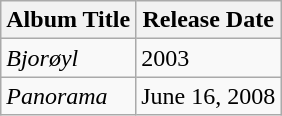<table class="wikitable">
<tr>
<th>Album Title</th>
<th>Release Date</th>
</tr>
<tr>
<td><em>Bjorøyl</em></td>
<td>2003</td>
</tr>
<tr>
<td><em>Panorama</em></td>
<td>June 16, 2008</td>
</tr>
</table>
